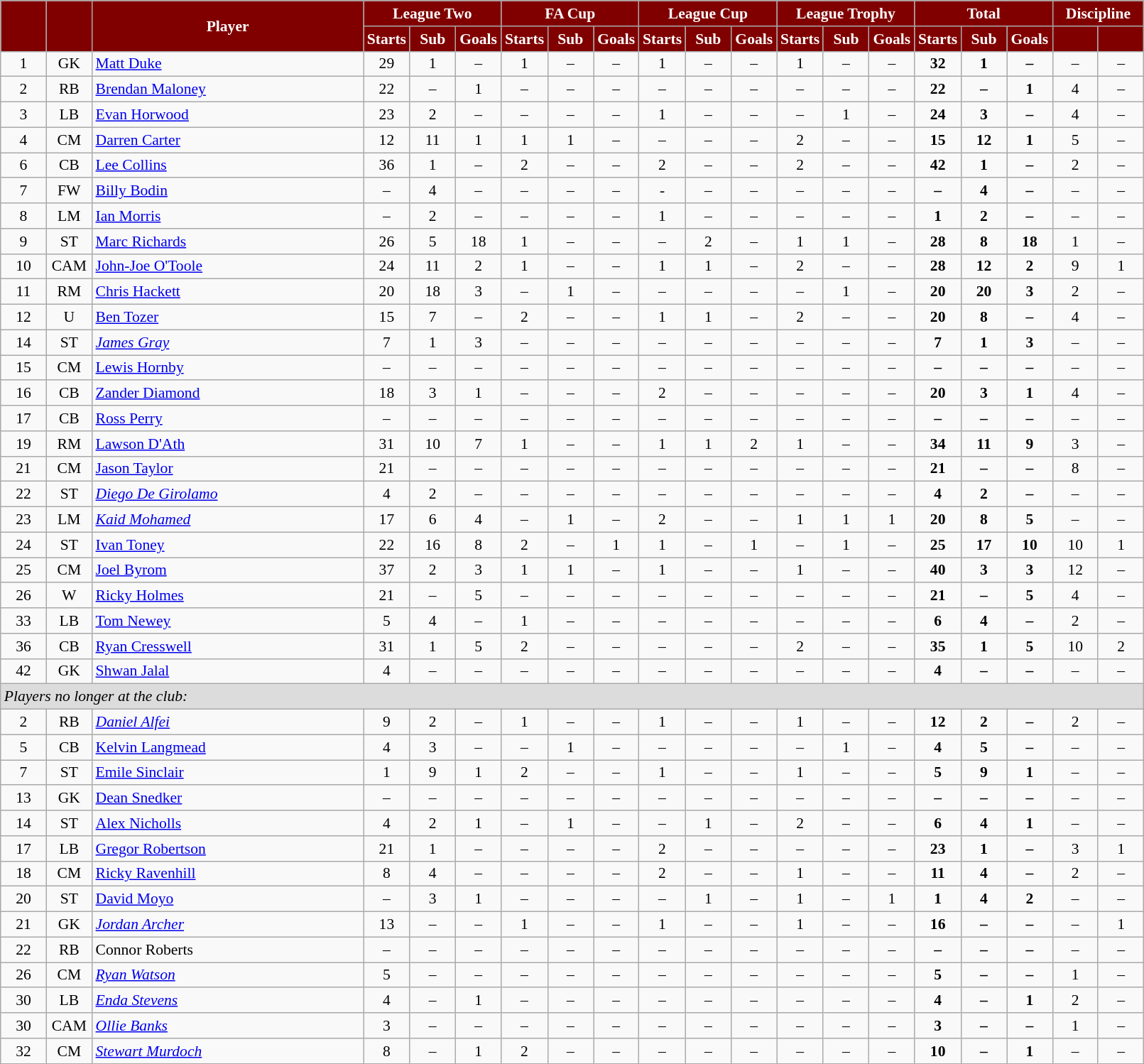<table class="wikitable"  style="text-align:center; font-size:90%; width:85%;">
<tr>
<th rowspan="2" style="background:maroon; color:white;  width: 4%"></th>
<th rowspan="2" style="background:maroon; color:white;  width: 4%"></th>
<th rowspan="2" style="background:maroon; color:white; ">Player</th>
<th colspan="3" style="background:maroon; color:white; ">League Two</th>
<th colspan="3" style="background:maroon; color:white; ">FA Cup</th>
<th colspan="3" style="background:maroon; color:white; ">League Cup</th>
<th colspan="3" style="background:maroon; color:white; ">League Trophy</th>
<th colspan="3" style="background:maroon; color:white; ">Total</th>
<th colspan="2" style="background:maroon; color:white; ">Discipline</th>
</tr>
<tr>
<th style="background:maroon; color:white;  width: 4%;">Starts</th>
<th style="background:maroon; color:white;  width: 4%;">Sub</th>
<th style="background:maroon; color:white;  width: 4%;">Goals</th>
<th style="background:maroon; color:white;  width: 4%;">Starts</th>
<th style="background:maroon; color:white;  width: 4%;">Sub</th>
<th style="background:maroon; color:white;  width: 4%;">Goals</th>
<th style="background:maroon; color:white;  width: 4%;">Starts</th>
<th style="background:maroon; color:white;  width: 4%;">Sub</th>
<th style="background:maroon; color:white;  width: 4%;">Goals</th>
<th style="background:maroon; color:white;  width: 4%;">Starts</th>
<th style="background:maroon; color:white;  width: 4%;">Sub</th>
<th style="background:maroon; color:white;  width: 4%;">Goals</th>
<th style="background:maroon; color:white;  width: 4%;">Starts</th>
<th style="background:maroon; color:white;  width: 4%;">Sub</th>
<th style="background:maroon; color:white;  width: 4%;">Goals</th>
<th style="background:maroon; color:white;  width: 4%;"></th>
<th style="background:maroon; color:white;  width: 4%;"></th>
</tr>
<tr>
<td>1</td>
<td>GK</td>
<td style="text-align:left;"><a href='#'>Matt Duke</a></td>
<td>29</td>
<td>1</td>
<td>–</td>
<td>1</td>
<td>–</td>
<td>–</td>
<td>1</td>
<td>–</td>
<td>–</td>
<td>1</td>
<td>–</td>
<td>–</td>
<td><strong>32</strong></td>
<td><strong>1</strong></td>
<td><strong>–</strong></td>
<td>–</td>
<td>–</td>
</tr>
<tr>
<td>2</td>
<td>RB</td>
<td style="text-align:left;"><a href='#'>Brendan Maloney</a></td>
<td>22</td>
<td>–</td>
<td>1</td>
<td>–</td>
<td>–</td>
<td>–</td>
<td>–</td>
<td>–</td>
<td>–</td>
<td>–</td>
<td>–</td>
<td>–</td>
<td><strong>22</strong></td>
<td><strong>–</strong></td>
<td><strong>1</strong></td>
<td>4</td>
<td>–</td>
</tr>
<tr>
<td>3</td>
<td>LB</td>
<td style="text-align:left;"><a href='#'>Evan Horwood</a></td>
<td>23</td>
<td>2</td>
<td>–</td>
<td>–</td>
<td>–</td>
<td>–</td>
<td>1</td>
<td>–</td>
<td>–</td>
<td>–</td>
<td>1</td>
<td>–</td>
<td><strong>24</strong></td>
<td><strong>3</strong></td>
<td><strong>–</strong></td>
<td>4</td>
<td>–</td>
</tr>
<tr>
<td>4</td>
<td>CM</td>
<td style="text-align:left;"><a href='#'>Darren Carter</a></td>
<td>12</td>
<td>11</td>
<td>1</td>
<td>1</td>
<td>1</td>
<td>–</td>
<td>–</td>
<td>–</td>
<td>–</td>
<td>2</td>
<td>–</td>
<td>–</td>
<td><strong>15</strong></td>
<td><strong>12</strong></td>
<td><strong>1</strong></td>
<td>5</td>
<td>–</td>
</tr>
<tr>
<td>6</td>
<td>CB</td>
<td style="text-align:left;"><a href='#'>Lee Collins</a></td>
<td>36</td>
<td>1</td>
<td>–</td>
<td>2</td>
<td>–</td>
<td>–</td>
<td>2</td>
<td>–</td>
<td>–</td>
<td>2</td>
<td>–</td>
<td>–</td>
<td><strong>42</strong></td>
<td><strong>1</strong></td>
<td><strong>–</strong></td>
<td>2</td>
<td>–</td>
</tr>
<tr>
<td>7</td>
<td>FW</td>
<td style="text-align:left;"><a href='#'>Billy Bodin</a></td>
<td>–</td>
<td>4</td>
<td>–</td>
<td>–</td>
<td>–</td>
<td>–</td>
<td>-</td>
<td>–</td>
<td>–</td>
<td>–</td>
<td>–</td>
<td>–</td>
<td><strong>–</strong></td>
<td><strong>4</strong></td>
<td><strong>–</strong></td>
<td>–</td>
<td>–</td>
</tr>
<tr>
<td>8</td>
<td>LM</td>
<td style="text-align:left;"><a href='#'>Ian Morris</a></td>
<td>–</td>
<td>2</td>
<td>–</td>
<td>–</td>
<td>–</td>
<td>–</td>
<td>1</td>
<td>–</td>
<td>–</td>
<td>–</td>
<td>–</td>
<td>–</td>
<td><strong>1</strong></td>
<td><strong>2</strong></td>
<td><strong>–</strong></td>
<td>–</td>
<td>–</td>
</tr>
<tr>
<td>9</td>
<td>ST</td>
<td style="text-align:left;"><a href='#'>Marc Richards</a></td>
<td>26</td>
<td>5</td>
<td>18</td>
<td>1</td>
<td>–</td>
<td>–</td>
<td>–</td>
<td>2</td>
<td>–</td>
<td>1</td>
<td>1</td>
<td>–</td>
<td><strong>28</strong></td>
<td><strong>8</strong></td>
<td><strong>18</strong></td>
<td>1</td>
<td>–</td>
</tr>
<tr>
<td>10</td>
<td>CAM</td>
<td style="text-align:left;"><a href='#'>John-Joe O'Toole</a></td>
<td>24</td>
<td>11</td>
<td>2</td>
<td>1</td>
<td>–</td>
<td>–</td>
<td>1</td>
<td>1</td>
<td>–</td>
<td>2</td>
<td>–</td>
<td>–</td>
<td><strong>28</strong></td>
<td><strong>12</strong></td>
<td><strong>2</strong></td>
<td>9</td>
<td>1</td>
</tr>
<tr>
<td>11</td>
<td>RM</td>
<td style="text-align:left;"><a href='#'>Chris Hackett</a></td>
<td>20</td>
<td>18</td>
<td>3</td>
<td>–</td>
<td>1</td>
<td>–</td>
<td>–</td>
<td>–</td>
<td>–</td>
<td>–</td>
<td>1</td>
<td>–</td>
<td><strong>20</strong></td>
<td><strong>20</strong></td>
<td><strong>3</strong></td>
<td>2</td>
<td>–</td>
</tr>
<tr>
<td>12</td>
<td>U</td>
<td style="text-align:left;"><a href='#'>Ben Tozer</a></td>
<td>15</td>
<td>7</td>
<td>–</td>
<td>2</td>
<td>–</td>
<td>–</td>
<td>1</td>
<td>1</td>
<td>–</td>
<td>2</td>
<td>–</td>
<td>–</td>
<td><strong>20</strong></td>
<td><strong>8</strong></td>
<td><strong>–</strong></td>
<td>4</td>
<td>–</td>
</tr>
<tr>
<td>14</td>
<td>ST</td>
<td style="text-align:left;"><em><a href='#'>James Gray</a></em></td>
<td>7</td>
<td>1</td>
<td>3</td>
<td>–</td>
<td>–</td>
<td>–</td>
<td>–</td>
<td>–</td>
<td>–</td>
<td>–</td>
<td>–</td>
<td>–</td>
<td><strong>7</strong></td>
<td><strong>1</strong></td>
<td><strong>3</strong></td>
<td>–</td>
<td>–</td>
</tr>
<tr>
<td>15</td>
<td>CM</td>
<td style="text-align:left;"><a href='#'>Lewis Hornby</a></td>
<td>–</td>
<td>–</td>
<td>–</td>
<td>–</td>
<td>–</td>
<td>–</td>
<td>–</td>
<td>–</td>
<td>–</td>
<td>–</td>
<td>–</td>
<td>–</td>
<td><strong>–</strong></td>
<td><strong>–</strong></td>
<td><strong>–</strong></td>
<td>–</td>
<td>–</td>
</tr>
<tr>
<td>16</td>
<td>CB</td>
<td style="text-align:left;"><a href='#'>Zander Diamond</a></td>
<td>18</td>
<td>3</td>
<td>1</td>
<td>–</td>
<td>–</td>
<td>–</td>
<td>2</td>
<td>–</td>
<td>–</td>
<td>–</td>
<td>–</td>
<td>–</td>
<td><strong>20</strong></td>
<td><strong>3</strong></td>
<td><strong>1</strong></td>
<td>4</td>
<td>–</td>
</tr>
<tr>
<td>17</td>
<td>CB</td>
<td style="text-align:left;"><a href='#'>Ross Perry</a></td>
<td>–</td>
<td>–</td>
<td>–</td>
<td>–</td>
<td>–</td>
<td>–</td>
<td>–</td>
<td>–</td>
<td>–</td>
<td>–</td>
<td>–</td>
<td>–</td>
<td><strong>–</strong></td>
<td><strong>–</strong></td>
<td><strong>–</strong></td>
<td>–</td>
<td>–</td>
</tr>
<tr>
<td>19</td>
<td>RM</td>
<td style="text-align:left;"><a href='#'>Lawson D'Ath</a></td>
<td>31</td>
<td>10</td>
<td>7</td>
<td>1</td>
<td>–</td>
<td>–</td>
<td>1</td>
<td>1</td>
<td>2</td>
<td>1</td>
<td>–</td>
<td>–</td>
<td><strong>34</strong></td>
<td><strong>11</strong></td>
<td><strong>9</strong></td>
<td>3</td>
<td>–</td>
</tr>
<tr>
<td>21</td>
<td>CM</td>
<td style="text-align:left;"><a href='#'>Jason Taylor</a></td>
<td>21</td>
<td>–</td>
<td>–</td>
<td>–</td>
<td>–</td>
<td>–</td>
<td>–</td>
<td>–</td>
<td>–</td>
<td>–</td>
<td>–</td>
<td>–</td>
<td><strong>21</strong></td>
<td><strong>–</strong></td>
<td><strong>–</strong></td>
<td>8</td>
<td>–</td>
</tr>
<tr>
<td>22</td>
<td>ST</td>
<td style="text-align:left;"><em><a href='#'>Diego De Girolamo</a></em></td>
<td>4</td>
<td>2</td>
<td>–</td>
<td>–</td>
<td>–</td>
<td>–</td>
<td>–</td>
<td>–</td>
<td>–</td>
<td>–</td>
<td>–</td>
<td>–</td>
<td><strong>4</strong></td>
<td><strong>2</strong></td>
<td><strong>–</strong></td>
<td>–</td>
<td>–</td>
</tr>
<tr>
<td>23</td>
<td>LM</td>
<td style="text-align:left;"><em><a href='#'>Kaid Mohamed</a></em></td>
<td>17</td>
<td>6</td>
<td>4</td>
<td>–</td>
<td>1</td>
<td>–</td>
<td>2</td>
<td>–</td>
<td>–</td>
<td>1</td>
<td>1</td>
<td>1</td>
<td><strong>20</strong></td>
<td><strong>8</strong></td>
<td><strong>5</strong></td>
<td>–</td>
<td>–</td>
</tr>
<tr>
<td>24</td>
<td>ST</td>
<td style="text-align:left;"><a href='#'>Ivan Toney</a></td>
<td>22</td>
<td>16</td>
<td>8</td>
<td>2</td>
<td>–</td>
<td>1</td>
<td>1</td>
<td>–</td>
<td>1</td>
<td>–</td>
<td>1</td>
<td>–</td>
<td><strong>25</strong></td>
<td><strong>17</strong></td>
<td><strong>10</strong></td>
<td>10</td>
<td>1</td>
</tr>
<tr>
<td>25</td>
<td>CM</td>
<td style="text-align:left;"><a href='#'>Joel Byrom</a></td>
<td>37</td>
<td>2</td>
<td>3</td>
<td>1</td>
<td>1</td>
<td>–</td>
<td>1</td>
<td>–</td>
<td>–</td>
<td>1</td>
<td>–</td>
<td>–</td>
<td><strong>40</strong></td>
<td><strong>3</strong></td>
<td><strong>3</strong></td>
<td>12</td>
<td>–</td>
</tr>
<tr>
<td>26</td>
<td>W</td>
<td style="text-align:left;"><a href='#'>Ricky Holmes</a></td>
<td>21</td>
<td>–</td>
<td>5</td>
<td>–</td>
<td>–</td>
<td>–</td>
<td>–</td>
<td>–</td>
<td>–</td>
<td>–</td>
<td>–</td>
<td>–</td>
<td><strong>21</strong></td>
<td><strong>–</strong></td>
<td><strong>5</strong></td>
<td>4</td>
<td>–</td>
</tr>
<tr>
<td>33</td>
<td>LB</td>
<td style="text-align:left;"><a href='#'>Tom Newey</a></td>
<td>5</td>
<td>4</td>
<td>–</td>
<td>1</td>
<td>–</td>
<td>–</td>
<td>–</td>
<td>–</td>
<td>–</td>
<td>–</td>
<td>–</td>
<td>–</td>
<td><strong>6</strong></td>
<td><strong>4</strong></td>
<td><strong>–</strong></td>
<td>2</td>
<td>–</td>
</tr>
<tr>
<td>36</td>
<td>CB</td>
<td style="text-align:left;"><a href='#'>Ryan Cresswell</a></td>
<td>31</td>
<td>1</td>
<td>5</td>
<td>2</td>
<td>–</td>
<td>–</td>
<td>–</td>
<td>–</td>
<td>–</td>
<td>2</td>
<td>–</td>
<td>–</td>
<td><strong>35</strong></td>
<td><strong>1</strong></td>
<td><strong>5</strong></td>
<td>10</td>
<td>2</td>
</tr>
<tr>
<td>42</td>
<td>GK</td>
<td style="text-align:left;"><a href='#'>Shwan Jalal</a></td>
<td>4</td>
<td>–</td>
<td>–</td>
<td>–</td>
<td>–</td>
<td>–</td>
<td>–</td>
<td>–</td>
<td>–</td>
<td>–</td>
<td>–</td>
<td>–</td>
<td><strong>4</strong></td>
<td><strong>–</strong></td>
<td><strong>–</strong></td>
<td>–</td>
<td>–</td>
</tr>
<tr>
<td colspan="20" style="background:#dcdcdc; text-align:left;"><em>Players no longer at the club:</em></td>
</tr>
<tr>
<td>2</td>
<td>RB</td>
<td style="text-align:left;"><em><a href='#'>Daniel Alfei</a></em></td>
<td>9</td>
<td>2</td>
<td>–</td>
<td>1</td>
<td>–</td>
<td>–</td>
<td>1</td>
<td>–</td>
<td>–</td>
<td>1</td>
<td>–</td>
<td>–</td>
<td><strong>12</strong></td>
<td><strong>2</strong></td>
<td><strong>–</strong></td>
<td>2</td>
<td>–</td>
</tr>
<tr>
<td>5</td>
<td>CB</td>
<td style="text-align:left;"><a href='#'>Kelvin Langmead</a></td>
<td>4</td>
<td>3</td>
<td>–</td>
<td>–</td>
<td>1</td>
<td>–</td>
<td>–</td>
<td>–</td>
<td>–</td>
<td>–</td>
<td>1</td>
<td>–</td>
<td><strong>4</strong></td>
<td><strong>5</strong></td>
<td><strong>–</strong></td>
<td>–</td>
<td>–</td>
</tr>
<tr>
<td>7</td>
<td>ST</td>
<td style="text-align:left;"><a href='#'>Emile Sinclair</a></td>
<td>1</td>
<td>9</td>
<td>1</td>
<td>2</td>
<td>–</td>
<td>–</td>
<td>1</td>
<td>–</td>
<td>–</td>
<td>1</td>
<td>–</td>
<td>–</td>
<td><strong>5</strong></td>
<td><strong>9</strong></td>
<td><strong>1</strong></td>
<td>–</td>
<td>–</td>
</tr>
<tr>
<td>13</td>
<td>GK</td>
<td style="text-align:left;"><a href='#'>Dean Snedker</a></td>
<td>–</td>
<td>–</td>
<td>–</td>
<td>–</td>
<td>–</td>
<td>–</td>
<td>–</td>
<td>–</td>
<td>–</td>
<td>–</td>
<td>–</td>
<td>–</td>
<td><strong>–</strong></td>
<td><strong>–</strong></td>
<td><strong>–</strong></td>
<td>–</td>
<td>–</td>
</tr>
<tr>
<td>14</td>
<td>ST</td>
<td style="text-align:left;"><a href='#'>Alex Nicholls</a></td>
<td>4</td>
<td>2</td>
<td>1</td>
<td>–</td>
<td>1</td>
<td>–</td>
<td>–</td>
<td>1</td>
<td>–</td>
<td>2</td>
<td>–</td>
<td>–</td>
<td><strong>6</strong></td>
<td><strong>4</strong></td>
<td><strong>1</strong></td>
<td>–</td>
<td>–</td>
</tr>
<tr>
<td>17</td>
<td>LB</td>
<td style="text-align:left;"><a href='#'>Gregor Robertson</a></td>
<td>21</td>
<td>1</td>
<td>–</td>
<td>–</td>
<td>–</td>
<td>–</td>
<td>2</td>
<td>–</td>
<td>–</td>
<td>–</td>
<td>–</td>
<td>–</td>
<td><strong>23</strong></td>
<td><strong>1</strong></td>
<td><strong>–</strong></td>
<td>3</td>
<td>1</td>
</tr>
<tr>
<td>18</td>
<td>CM</td>
<td style="text-align:left;"><a href='#'>Ricky Ravenhill</a></td>
<td>8</td>
<td>4</td>
<td>–</td>
<td>–</td>
<td>–</td>
<td>–</td>
<td>2</td>
<td>–</td>
<td>–</td>
<td>1</td>
<td>–</td>
<td>–</td>
<td><strong>11</strong></td>
<td><strong>4</strong></td>
<td><strong>–</strong></td>
<td>2</td>
<td>–</td>
</tr>
<tr>
<td>20</td>
<td>ST</td>
<td style="text-align:left;"><a href='#'>David Moyo</a></td>
<td>–</td>
<td>3</td>
<td>1</td>
<td>–</td>
<td>–</td>
<td>–</td>
<td>–</td>
<td>1</td>
<td>–</td>
<td>1</td>
<td>–</td>
<td>1</td>
<td><strong>1</strong></td>
<td><strong>4</strong></td>
<td><strong>2</strong></td>
<td>–</td>
<td>–</td>
</tr>
<tr>
<td>21</td>
<td>GK</td>
<td style="text-align:left;"><em><a href='#'>Jordan Archer</a></em></td>
<td>13</td>
<td>–</td>
<td>–</td>
<td>1</td>
<td>–</td>
<td>–</td>
<td>1</td>
<td>–</td>
<td>–</td>
<td>1</td>
<td>–</td>
<td>–</td>
<td><strong>16</strong></td>
<td><strong>–</strong></td>
<td><strong>–</strong></td>
<td>–</td>
<td>1</td>
</tr>
<tr>
<td>22</td>
<td>RB</td>
<td style="text-align:left;">Connor Roberts</td>
<td>–</td>
<td>–</td>
<td>–</td>
<td>–</td>
<td>–</td>
<td>–</td>
<td>–</td>
<td>–</td>
<td>–</td>
<td>–</td>
<td>–</td>
<td>–</td>
<td><strong>–</strong></td>
<td><strong>–</strong></td>
<td><strong>–</strong></td>
<td>–</td>
<td>–</td>
</tr>
<tr>
<td>26</td>
<td>CM</td>
<td style="text-align:left;"><em><a href='#'>Ryan Watson</a></em></td>
<td>5</td>
<td>–</td>
<td>–</td>
<td>–</td>
<td>–</td>
<td>–</td>
<td>–</td>
<td>–</td>
<td>–</td>
<td>–</td>
<td>–</td>
<td>–</td>
<td><strong>5</strong></td>
<td><strong>–</strong></td>
<td><strong>–</strong></td>
<td>1</td>
<td>–</td>
</tr>
<tr>
<td>30</td>
<td>LB</td>
<td style="text-align:left;"><em><a href='#'>Enda Stevens</a></em></td>
<td>4</td>
<td>–</td>
<td>1</td>
<td>–</td>
<td>–</td>
<td>–</td>
<td>–</td>
<td>–</td>
<td>–</td>
<td>–</td>
<td>–</td>
<td>–</td>
<td><strong>4</strong></td>
<td><strong>–</strong></td>
<td><strong>1</strong></td>
<td>2</td>
<td>–</td>
</tr>
<tr>
<td>30</td>
<td>CAM</td>
<td style="text-align:left;"><em><a href='#'>Ollie Banks</a></em></td>
<td>3</td>
<td>–</td>
<td>–</td>
<td>–</td>
<td>–</td>
<td>–</td>
<td>–</td>
<td>–</td>
<td>–</td>
<td>–</td>
<td>–</td>
<td>–</td>
<td><strong>3</strong></td>
<td><strong>–</strong></td>
<td><strong>–</strong></td>
<td>1</td>
<td>–</td>
</tr>
<tr>
<td>32</td>
<td>CM</td>
<td style="text-align:left;"><em><a href='#'>Stewart Murdoch</a></em></td>
<td>8</td>
<td>–</td>
<td>1</td>
<td>2</td>
<td>–</td>
<td>–</td>
<td>–</td>
<td>–</td>
<td>–</td>
<td>–</td>
<td>–</td>
<td>–</td>
<td><strong>10</strong></td>
<td><strong>–</strong></td>
<td><strong>1</strong></td>
<td>–</td>
<td>–</td>
</tr>
</table>
